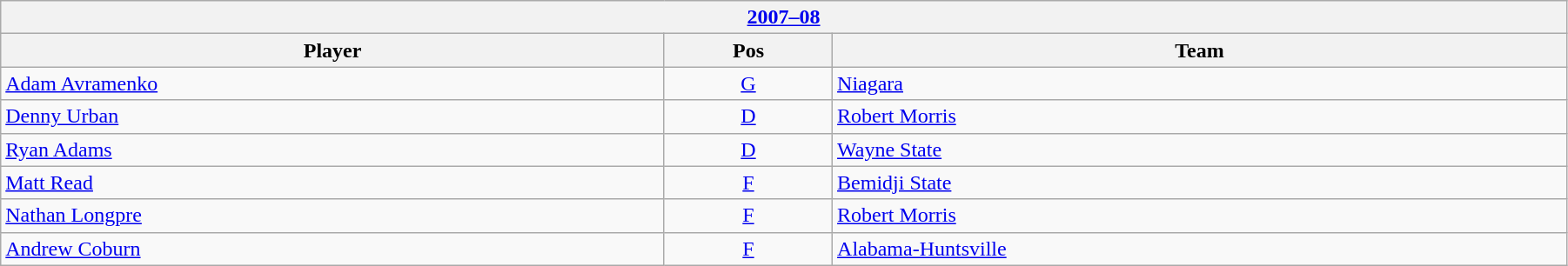<table class="wikitable" width=95%>
<tr>
<th colspan=3><a href='#'>2007–08</a></th>
</tr>
<tr>
<th>Player</th>
<th>Pos</th>
<th>Team</th>
</tr>
<tr>
<td><a href='#'>Adam Avramenko</a></td>
<td style="text-align:center;"><a href='#'>G</a></td>
<td><a href='#'>Niagara</a></td>
</tr>
<tr>
<td><a href='#'>Denny Urban</a></td>
<td style="text-align:center;"><a href='#'>D</a></td>
<td><a href='#'>Robert Morris</a></td>
</tr>
<tr>
<td><a href='#'>Ryan Adams</a></td>
<td style="text-align:center;"><a href='#'>D</a></td>
<td><a href='#'>Wayne State</a></td>
</tr>
<tr>
<td><a href='#'>Matt Read</a></td>
<td style="text-align:center;"><a href='#'>F</a></td>
<td><a href='#'>Bemidji State</a></td>
</tr>
<tr>
<td><a href='#'>Nathan Longpre</a></td>
<td style="text-align:center;"><a href='#'>F</a></td>
<td><a href='#'>Robert Morris</a></td>
</tr>
<tr>
<td><a href='#'>Andrew Coburn</a></td>
<td style="text-align:center;"><a href='#'>F</a></td>
<td><a href='#'>Alabama-Huntsville</a></td>
</tr>
</table>
